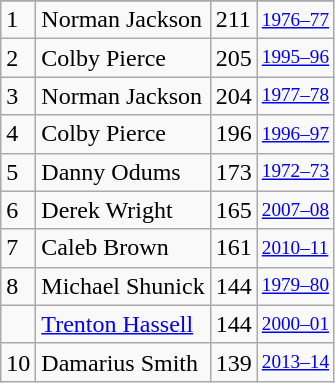<table class="wikitable">
<tr>
</tr>
<tr>
<td>1</td>
<td>Norman Jackson</td>
<td>211</td>
<td style="font-size:80%;"><a href='#'>1976–77</a></td>
</tr>
<tr>
<td>2</td>
<td>Colby Pierce</td>
<td>205</td>
<td style="font-size:80%;"><a href='#'>1995–96</a></td>
</tr>
<tr>
<td>3</td>
<td>Norman Jackson</td>
<td>204</td>
<td style="font-size:80%;"><a href='#'>1977–78</a></td>
</tr>
<tr>
<td>4</td>
<td>Colby Pierce</td>
<td>196</td>
<td style="font-size:80%;"><a href='#'>1996–97</a></td>
</tr>
<tr>
<td>5</td>
<td>Danny Odums</td>
<td>173</td>
<td style="font-size:80%;"><a href='#'>1972–73</a></td>
</tr>
<tr>
<td>6</td>
<td>Derek Wright</td>
<td>165</td>
<td style="font-size:80%;"><a href='#'>2007–08</a></td>
</tr>
<tr>
<td>7</td>
<td>Caleb Brown</td>
<td>161</td>
<td style="font-size:80%;"><a href='#'>2010–11</a></td>
</tr>
<tr>
<td>8</td>
<td>Michael Shunick</td>
<td>144</td>
<td style="font-size:80%;"><a href='#'>1979–80</a></td>
</tr>
<tr>
<td></td>
<td><a href='#'>Trenton Hassell</a></td>
<td>144</td>
<td style="font-size:80%;"><a href='#'>2000–01</a></td>
</tr>
<tr>
<td>10</td>
<td>Damarius Smith</td>
<td>139</td>
<td style="font-size:80%;"><a href='#'>2013–14</a></td>
</tr>
</table>
